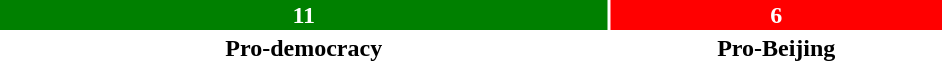<table style="width:50%; text-align:center;">
<tr style="color:white;">
<td style="background:green; width:64.7%;"><strong>11</strong></td>
<td style="background:red; width:35.3%;"><strong>6</strong></td>
</tr>
<tr>
<td><span><strong>Pro-democracy</strong></span></td>
<td><span><strong>Pro-Beijing</strong></span></td>
</tr>
</table>
